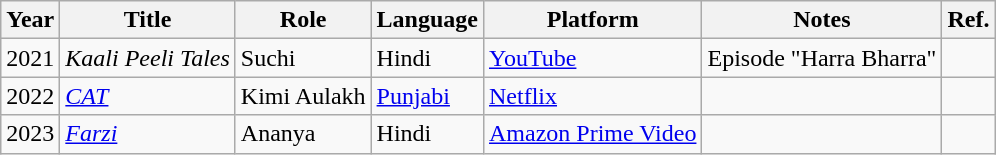<table class="wikitable sortable">
<tr>
<th scope="col">Year</th>
<th scope="col">Title</th>
<th scope="col">Role</th>
<th scope="col">Language</th>
<th scope="col">Platform</th>
<th scope="col">Notes</th>
<th class="unsortable" scope="col">Ref.</th>
</tr>
<tr>
<td>2021</td>
<td><em>Kaali Peeli Tales</em></td>
<td>Suchi</td>
<td>Hindi</td>
<td><a href='#'>YouTube</a></td>
<td>Episode "Harra Bharra"</td>
<td></td>
</tr>
<tr>
<td>2022</td>
<td><em><a href='#'>CAT</a></em></td>
<td>Kimi Aulakh</td>
<td><a href='#'> Punjabi</a></td>
<td><a href='#'>Netflix</a></td>
<td></td>
<td></td>
</tr>
<tr>
<td>2023</td>
<td><em><a href='#'>Farzi</a></em></td>
<td>Ananya</td>
<td>Hindi</td>
<td><a href='#'>Amazon Prime Video</a></td>
<td></td>
<td></td>
</tr>
</table>
